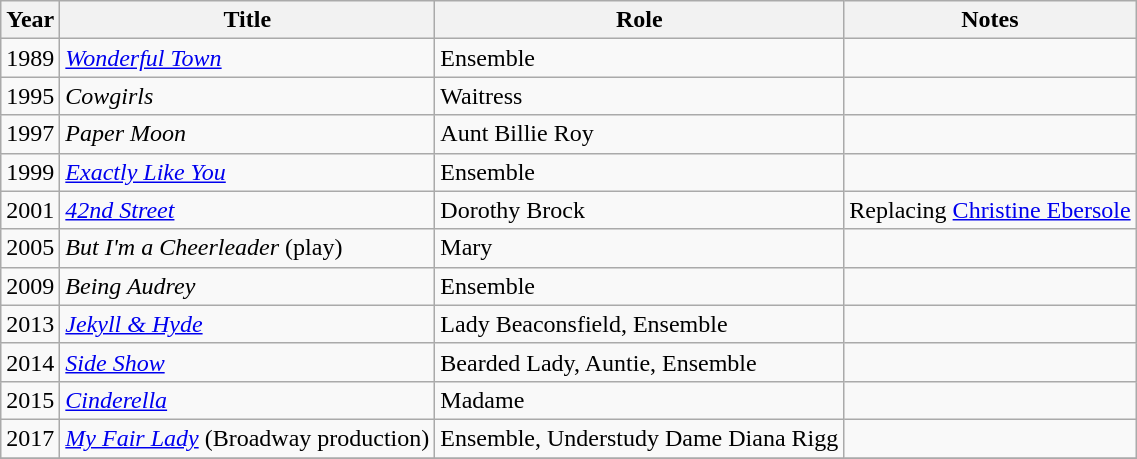<table class="wikitable sortable">
<tr>
<th>Year</th>
<th>Title</th>
<th>Role</th>
<th class="unsortable">Notes</th>
</tr>
<tr>
<td>1989</td>
<td><em><a href='#'>Wonderful Town</a></em></td>
<td>Ensemble</td>
<td></td>
</tr>
<tr>
<td>1995</td>
<td><em>Cowgirls</em></td>
<td>Waitress</td>
<td></td>
</tr>
<tr>
<td>1997</td>
<td><em>Paper Moon</em></td>
<td>Aunt Billie Roy</td>
<td></td>
</tr>
<tr>
<td>1999</td>
<td><em><a href='#'>Exactly Like You</a></em></td>
<td>Ensemble</td>
<td></td>
</tr>
<tr>
<td>2001</td>
<td><a href='#'><em>42nd Street</em></a></td>
<td>Dorothy Brock</td>
<td>Replacing <a href='#'>Christine Ebersole</a></td>
</tr>
<tr>
<td>2005</td>
<td><em>But I'm a Cheerleader</em> (play)</td>
<td>Mary</td>
<td></td>
</tr>
<tr>
<td>2009</td>
<td><em>Being Audrey</em></td>
<td>Ensemble</td>
<td></td>
</tr>
<tr>
<td>2013</td>
<td><a href='#'><em>Jekyll & Hyde</em></a></td>
<td>Lady Beaconsfield, Ensemble</td>
<td></td>
</tr>
<tr>
<td>2014</td>
<td><em><a href='#'>Side Show</a></em></td>
<td>Bearded Lady, Auntie, Ensemble</td>
<td></td>
</tr>
<tr>
<td>2015</td>
<td><a href='#'><em>Cinderella</em></a></td>
<td>Madame</td>
<td></td>
</tr>
<tr>
<td>2017</td>
<td><em><a href='#'>My Fair Lady</a></em> (Broadway production)</td>
<td>Ensemble, Understudy Dame Diana Rigg</td>
<td></td>
</tr>
<tr>
</tr>
</table>
